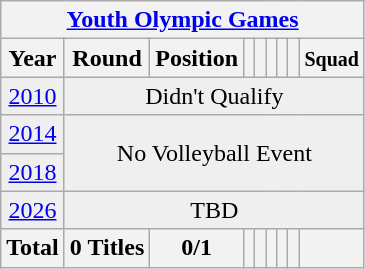<table class="wikitable" style="text-align: center;">
<tr>
<th colspan=9><a href='#'>Youth Olympic Games</a></th>
</tr>
<tr>
<th>Year</th>
<th>Round</th>
<th>Position</th>
<th></th>
<th></th>
<th></th>
<th></th>
<th></th>
<th><small>Squad</small></th>
</tr>
<tr bgcolor="efefef">
<td> <a href='#'>2010</a></td>
<td colspan=9>Didn't Qualify</td>
</tr>
<tr bgcolor="efefef">
<td> <a href='#'>2014</a></td>
<td colspan=9 rowspan=2 align=center>No Volleyball Event</td>
</tr>
<tr bgcolor="efefef">
<td> <a href='#'>2018</a></td>
</tr>
<tr bgcolor="efefef">
<td> <a href='#'>2026</a></td>
<td colspan=9>TBD</td>
</tr>
<tr>
<th>Total</th>
<th>0 Titles</th>
<th>0/1</th>
<th></th>
<th></th>
<th></th>
<th></th>
<th></th>
<th></th>
</tr>
</table>
